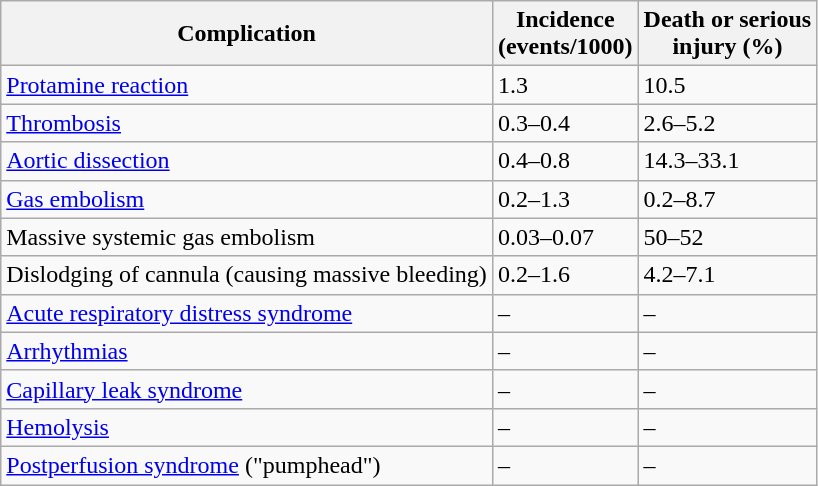<table class="wikitable">
<tr>
<th>Complication</th>
<th>Incidence <br>(events/1000)</th>
<th>Death or serious <br>injury (%)</th>
</tr>
<tr>
<td><a href='#'>Protamine reaction</a></td>
<td>1.3</td>
<td>10.5</td>
</tr>
<tr>
<td><a href='#'>Thrombosis</a></td>
<td>0.3–0.4</td>
<td>2.6–5.2</td>
</tr>
<tr>
<td><a href='#'>Aortic dissection</a></td>
<td>0.4–0.8</td>
<td>14.3–33.1</td>
</tr>
<tr>
<td><a href='#'>Gas embolism</a></td>
<td>0.2–1.3</td>
<td>0.2–8.7</td>
</tr>
<tr>
<td>Massive systemic gas embolism</td>
<td>0.03–0.07</td>
<td>50–52</td>
</tr>
<tr>
<td>Dislodging of cannula (causing massive bleeding)</td>
<td>0.2–1.6</td>
<td>4.2–7.1</td>
</tr>
<tr>
<td><a href='#'>Acute respiratory distress syndrome</a></td>
<td>–</td>
<td>–</td>
</tr>
<tr>
<td><a href='#'>Arrhythmias</a></td>
<td>–</td>
<td>–</td>
</tr>
<tr>
<td><a href='#'>Capillary leak syndrome</a></td>
<td>–</td>
<td>–</td>
</tr>
<tr>
<td><a href='#'>Hemolysis</a></td>
<td>–</td>
<td>–</td>
</tr>
<tr>
<td><a href='#'>Postperfusion syndrome</a> ("pumphead")</td>
<td>–</td>
<td>–</td>
</tr>
</table>
